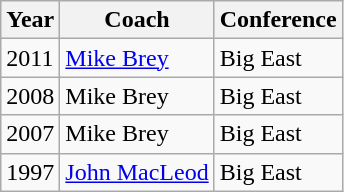<table class="wikitable outercollapse">
<tr>
<th>Year</th>
<th>Coach</th>
<th>Conference</th>
</tr>
<tr>
<td>2011</td>
<td><a href='#'>Mike Brey</a></td>
<td>Big East</td>
</tr>
<tr>
<td>2008</td>
<td>Mike Brey</td>
<td>Big East</td>
</tr>
<tr>
<td>2007</td>
<td>Mike Brey</td>
<td>Big East</td>
</tr>
<tr>
<td>1997</td>
<td><a href='#'>John MacLeod</a></td>
<td>Big East</td>
</tr>
</table>
